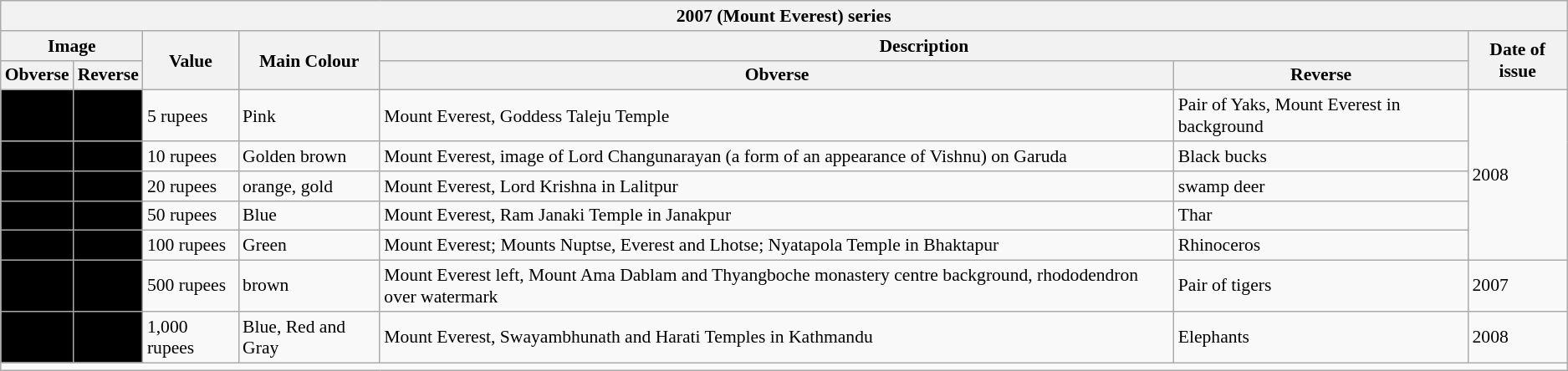<table class="wikitable" style="font-size: 90%">
<tr>
<th colspan="7">2007 (Mount Everest) series</th>
</tr>
<tr>
<th colspan="2">Image</th>
<th rowspan="2">Value</th>
<th rowspan="2">Main Colour</th>
<th colspan="2">Description</th>
<th rowspan="2">Date of issue</th>
</tr>
<tr>
<th>Obverse</th>
<th>Reverse</th>
<th>Obverse</th>
<th>Reverse</th>
</tr>
<tr>
<td align="center" bgcolor="#000000"></td>
<td align="center" bgcolor="#000000"></td>
<td>5 rupees</td>
<td>Pink</td>
<td>Mount Everest, Goddess Taleju Temple</td>
<td>Pair of Yaks, Mount Everest in background</td>
<td rowspan="5">2008</td>
</tr>
<tr>
<td align="center" bgcolor="#000000"></td>
<td align="center" bgcolor="#000000"></td>
<td>10 rupees</td>
<td>Golden brown</td>
<td>Mount Everest, image of Lord Changunarayan (a form of an appearance of Vishnu) on Garuda</td>
<td>Black bucks</td>
</tr>
<tr>
<td align="center" bgcolor="#000000"></td>
<td align="center" bgcolor="#000000"></td>
<td>20 rupees</td>
<td>orange, gold</td>
<td>Mount Everest, Lord Krishna in Lalitpur</td>
<td>swamp deer</td>
</tr>
<tr>
<td align="center" bgcolor="#000000"></td>
<td align="center" bgcolor="#000000"></td>
<td>50 rupees</td>
<td>Blue</td>
<td>Mount Everest, Ram Janaki Temple in Janakpur</td>
<td>Thar</td>
</tr>
<tr>
<td align="center" bgcolor="#000000"></td>
<td align="center" bgcolor="#000000"></td>
<td>100 rupees</td>
<td>Green</td>
<td>Mount Everest; Mounts Nuptse, Everest and Lhotse; Nyatapola Temple in Bhaktapur</td>
<td>Rhinoceros</td>
</tr>
<tr>
<td align="center" bgcolor="#000000"></td>
<td align="center" bgcolor="#000000"></td>
<td>500 rupees</td>
<td>brown</td>
<td>Mount Everest left, Mount Ama Dablam and Thyangboche monastery centre background, rhododendron over watermark</td>
<td>Pair of tigers</td>
<td>2007</td>
</tr>
<tr>
<td align="center" bgcolor="#000000"></td>
<td align="center" bgcolor="#000000"></td>
<td>1,000 rupees</td>
<td>Blue, Red and Gray</td>
<td>Mount Everest, Swayambhunath and Harati Temples in Kathmandu</td>
<td>Elephants</td>
<td>2008</td>
</tr>
<tr>
<td colspan="7"></td>
</tr>
</table>
